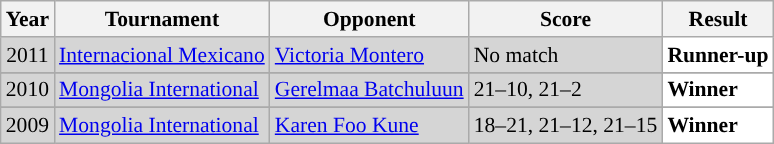<table class="sortable wikitable" style="font-size:90%;">
<tr>
<th>Year</th>
<th>Tournament</th>
<th>Opponent</th>
<th>Score</th>
<th>Result</th>
</tr>
<tr style="background:#D5D5D5">
<td align="center">2011</td>
<td align="left"><a href='#'>Internacional Mexicano</a></td>
<td align="left"> <a href='#'>Victoria Montero</a></td>
<td align="left">No match</td>
<td style="text-align:left; background:white"> <strong>Runner-up</strong></td>
</tr>
<tr>
</tr>
<tr style="background:#D5D5D5">
<td align="center">2010</td>
<td align="left"><a href='#'>Mongolia International</a></td>
<td align="left"> <a href='#'>Gerelmaa Batchuluun</a></td>
<td align="left">21–10, 21–2</td>
<td style="text-align:left; background:white"> <strong>Winner</strong></td>
</tr>
<tr>
</tr>
<tr style="background:#D5D5D5">
<td align="center">2009</td>
<td align="left"><a href='#'>Mongolia International</a></td>
<td align="left"> <a href='#'>Karen Foo Kune</a></td>
<td align="left">18–21, 21–12, 21–15</td>
<td style="text-align:left; background:white"> <strong>Winner</strong></td>
</tr>
</table>
